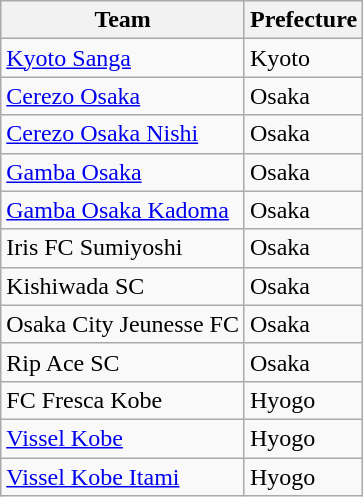<table class="wikitable sortable">
<tr>
<th>Team</th>
<th>Prefecture</th>
</tr>
<tr>
<td><a href='#'>Kyoto Sanga</a></td>
<td>Kyoto</td>
</tr>
<tr>
<td><a href='#'>Cerezo Osaka</a></td>
<td>Osaka</td>
</tr>
<tr>
<td><a href='#'>Cerezo Osaka Nishi</a></td>
<td>Osaka</td>
</tr>
<tr>
<td><a href='#'>Gamba Osaka</a></td>
<td>Osaka</td>
</tr>
<tr>
<td><a href='#'>Gamba Osaka Kadoma</a></td>
<td>Osaka</td>
</tr>
<tr>
<td>Iris FC Sumiyoshi</td>
<td>Osaka</td>
</tr>
<tr>
<td>Kishiwada SC</td>
<td>Osaka</td>
</tr>
<tr>
<td>Osaka City Jeunesse FC</td>
<td>Osaka</td>
</tr>
<tr>
<td>Rip Ace SC</td>
<td>Osaka</td>
</tr>
<tr>
<td>FC Fresca Kobe</td>
<td>Hyogo</td>
</tr>
<tr>
<td><a href='#'>Vissel Kobe</a></td>
<td>Hyogo</td>
</tr>
<tr>
<td><a href='#'>Vissel Kobe Itami</a></td>
<td>Hyogo</td>
</tr>
</table>
